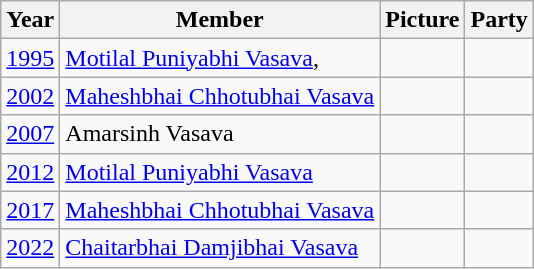<table class="wikitable sortable">
<tr>
<th>Year</th>
<th>Member</th>
<th>Picture</th>
<th colspan="2">Party</th>
</tr>
<tr>
<td><a href='#'>1995</a></td>
<td><a href='#'>Motilal Puniyabhi Vasava</a>,</td>
<td></td>
<td></td>
</tr>
<tr>
<td><a href='#'>2002</a></td>
<td><a href='#'>Maheshbhai Chhotubhai Vasava</a></td>
<td></td>
<td></td>
</tr>
<tr>
<td><a href='#'>2007</a></td>
<td>Amarsinh Vasava</td>
<td></td>
<td></td>
</tr>
<tr>
<td><a href='#'>2012</a></td>
<td><a href='#'>Motilal Puniyabhi Vasava</a></td>
<td></td>
<td></td>
</tr>
<tr>
<td><a href='#'>2017</a></td>
<td><a href='#'>Maheshbhai Chhotubhai Vasava</a></td>
<td></td>
<td></td>
</tr>
<tr>
<td><a href='#'>2022</a></td>
<td><a href='#'>Chaitarbhai Damjibhai Vasava</a></td>
<td></td>
<td></td>
</tr>
</table>
